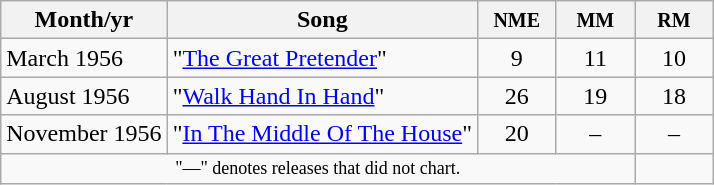<table class="wikitable">
<tr>
<th>Month/yr</th>
<th>Song</th>
<th style="width:45px;"><small>NME</small><br></th>
<th style="width:45px;"><small>MM</small></th>
<th style="width:45px;"><small>RM</small></th>
</tr>
<tr>
<td rowspan="1">March 1956</td>
<td>"<a href='#'>The Great Pretender</a>"</td>
<td align=center>9</td>
<td align=center>11</td>
<td align=center>10</td>
</tr>
<tr>
<td rowspan="1">August 1956</td>
<td>"<a href='#'>Walk Hand In Hand</a>"</td>
<td align=center>26</td>
<td align=center>19</td>
<td align=center>18</td>
</tr>
<tr>
<td rowspan="1">November 1956</td>
<td>"<a href='#'>In The Middle Of The House</a>"</td>
<td align=center>20</td>
<td align=center>–</td>
<td align=center>–</td>
</tr>
<tr>
<td colspan="4" style="text-align:center; font-size:9pt;">"—" denotes releases that did not chart.</td>
</tr>
</table>
